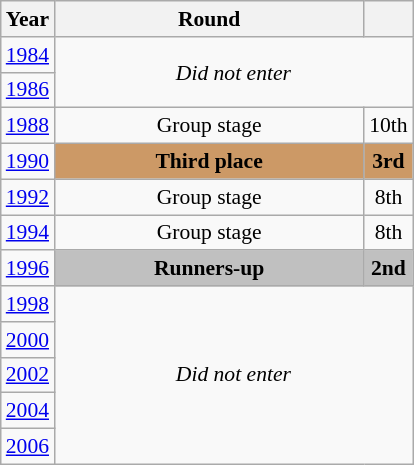<table class="wikitable" style="text-align: center; font-size:90%">
<tr>
<th>Year</th>
<th style="width:200px">Round</th>
<th></th>
</tr>
<tr>
<td><a href='#'>1984</a></td>
<td colspan="2" rowspan="2"><em>Did not enter</em></td>
</tr>
<tr>
<td><a href='#'>1986</a></td>
</tr>
<tr>
<td><a href='#'>1988</a></td>
<td>Group stage</td>
<td>10th</td>
</tr>
<tr>
<td><a href='#'>1990</a></td>
<td bgcolor="cc9966"><strong>Third place</strong></td>
<td bgcolor="cc9966"><strong>3rd</strong></td>
</tr>
<tr>
<td><a href='#'>1992</a></td>
<td>Group stage</td>
<td>8th</td>
</tr>
<tr>
<td><a href='#'>1994</a></td>
<td>Group stage</td>
<td>8th</td>
</tr>
<tr>
<td><a href='#'>1996</a></td>
<td bgcolor=Silver><strong>Runners-up</strong></td>
<td bgcolor=Silver><strong>2nd</strong></td>
</tr>
<tr>
<td><a href='#'>1998</a></td>
<td colspan="2" rowspan="5"><em>Did not enter</em></td>
</tr>
<tr>
<td><a href='#'>2000</a></td>
</tr>
<tr>
<td><a href='#'>2002</a></td>
</tr>
<tr>
<td><a href='#'>2004</a></td>
</tr>
<tr>
<td><a href='#'>2006</a></td>
</tr>
</table>
